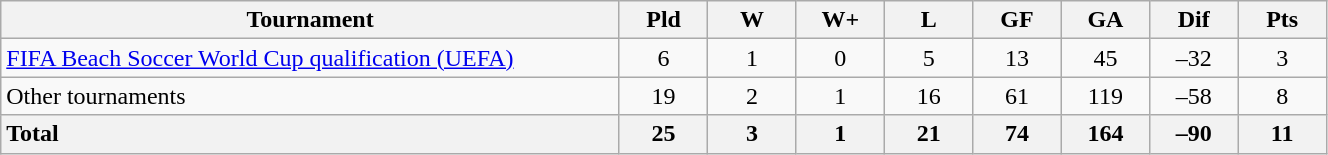<table class="wikitable sortable" width=70% style="text-align:center">
<tr>
<th width=35%>Tournament</th>
<th width=5%>Pld</th>
<th width=5%>W</th>
<th width=5%>W+</th>
<th width=5%>L</th>
<th width=5%>GF</th>
<th width=5%>GA</th>
<th width=5%>Dif</th>
<th width=5%>Pts</th>
</tr>
<tr>
<td style="text-align:left;"><a href='#'>FIFA Beach Soccer World Cup qualification (UEFA)</a></td>
<td>6</td>
<td>1</td>
<td>0</td>
<td>5</td>
<td>13</td>
<td>45</td>
<td>–32</td>
<td>3</td>
</tr>
<tr>
<td style="text-align:left;">Other tournaments</td>
<td>19</td>
<td>2</td>
<td>1</td>
<td>16</td>
<td>61</td>
<td>119</td>
<td>–58</td>
<td>8</td>
</tr>
<tr>
<th style="text-align:left;"><strong>Total</strong></th>
<th>25</th>
<th>3</th>
<th>1</th>
<th>21</th>
<th>74</th>
<th>164</th>
<th>–90</th>
<th>11</th>
</tr>
</table>
